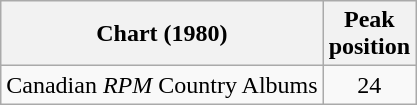<table class="wikitable">
<tr>
<th>Chart (1980)</th>
<th>Peak<br>position</th>
</tr>
<tr>
<td>Canadian <em>RPM</em> Country Albums</td>
<td align="center">24</td>
</tr>
</table>
